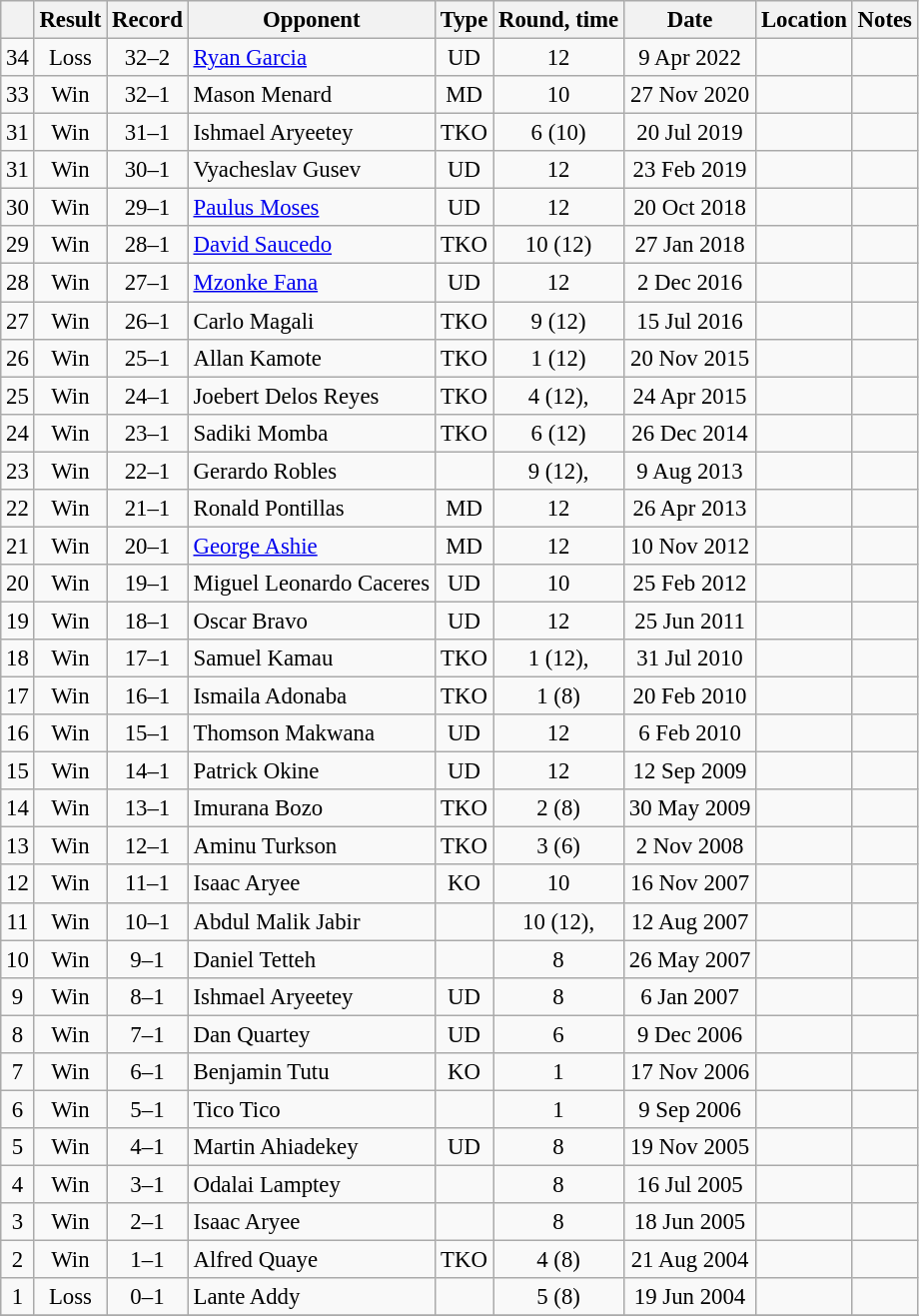<table class="wikitable" style="text-align:center; font-size:95%">
<tr>
<th></th>
<th>Result</th>
<th>Record</th>
<th>Opponent</th>
<th>Type</th>
<th>Round, time</th>
<th>Date</th>
<th>Location</th>
<th>Notes</th>
</tr>
<tr>
<td>34</td>
<td>Loss</td>
<td>32–2</td>
<td align=left><a href='#'>Ryan Garcia</a></td>
<td>UD</td>
<td>12</td>
<td>9 Apr 2022</td>
<td align=left></td>
<td></td>
</tr>
<tr>
<td>33</td>
<td>Win</td>
<td>32–1</td>
<td align=left>Mason Menard</td>
<td>MD</td>
<td>10</td>
<td>27 Nov 2020</td>
<td align=left></td>
<td></td>
</tr>
<tr>
<td>31</td>
<td>Win</td>
<td>31–1</td>
<td align=left>Ishmael Aryeetey</td>
<td>TKO</td>
<td>6 (10)</td>
<td>20 Jul 2019</td>
<td align=left></td>
<td></td>
</tr>
<tr>
<td>31</td>
<td>Win</td>
<td>30–1</td>
<td align=left>Vyacheslav Gusev</td>
<td>UD</td>
<td>12</td>
<td>23 Feb 2019</td>
<td align=left></td>
<td align=left></td>
</tr>
<tr>
<td>30</td>
<td>Win</td>
<td>29–1</td>
<td align=left><a href='#'>Paulus Moses</a></td>
<td>UD</td>
<td>12</td>
<td>20 Oct 2018</td>
<td align=left></td>
<td align=left></td>
</tr>
<tr>
<td>29</td>
<td>Win</td>
<td>28–1</td>
<td align=left><a href='#'>David Saucedo</a></td>
<td>TKO</td>
<td>10 (12)</td>
<td>27 Jan 2018</td>
<td align=left></td>
<td align=left></td>
</tr>
<tr>
<td>28</td>
<td>Win</td>
<td>27–1</td>
<td align=left><a href='#'>Mzonke Fana</a></td>
<td>UD</td>
<td>12</td>
<td>2 Dec 2016</td>
<td align=left></td>
<td align=left></td>
</tr>
<tr>
<td>27</td>
<td>Win</td>
<td>26–1</td>
<td align=left>Carlo Magali</td>
<td>TKO</td>
<td>9 (12)</td>
<td>15 Jul 2016</td>
<td align=left></td>
<td align=left></td>
</tr>
<tr>
<td>26</td>
<td>Win</td>
<td>25–1</td>
<td align=left>Allan Kamote</td>
<td>TKO</td>
<td>1 (12)</td>
<td>20 Nov 2015</td>
<td align=left></td>
<td align=left></td>
</tr>
<tr>
<td>25</td>
<td>Win</td>
<td>24–1</td>
<td align=left>Joebert Delos Reyes</td>
<td>TKO</td>
<td>4 (12), </td>
<td>24 Apr 2015</td>
<td align=left></td>
<td align=left></td>
</tr>
<tr>
<td>24</td>
<td>Win</td>
<td>23–1</td>
<td align=left>Sadiki Momba</td>
<td>TKO</td>
<td>6 (12)</td>
<td>26 Dec 2014</td>
<td align=left></td>
<td></td>
</tr>
<tr>
<td>23</td>
<td>Win</td>
<td>22–1</td>
<td align=left>Gerardo Robles</td>
<td></td>
<td>9 (12), </td>
<td>9 Aug 2013</td>
<td align=left></td>
<td align=left></td>
</tr>
<tr>
<td>22</td>
<td>Win</td>
<td>21–1</td>
<td align=left>Ronald Pontillas</td>
<td>MD</td>
<td>12</td>
<td>26 Apr 2013</td>
<td align=left></td>
<td align=left></td>
</tr>
<tr>
<td>21</td>
<td>Win</td>
<td>20–1</td>
<td align=left><a href='#'>George Ashie</a></td>
<td>MD</td>
<td>12</td>
<td>10 Nov 2012</td>
<td align=left></td>
<td align=left></td>
</tr>
<tr>
<td>20</td>
<td>Win</td>
<td>19–1</td>
<td align=left>Miguel Leonardo Caceres</td>
<td>UD</td>
<td>10</td>
<td>25 Feb 2012</td>
<td align=left></td>
<td></td>
</tr>
<tr>
<td>19</td>
<td>Win</td>
<td>18–1</td>
<td align=left>Oscar Bravo</td>
<td>UD</td>
<td>12</td>
<td>25 Jun 2011</td>
<td align=left></td>
<td align=left></td>
</tr>
<tr>
<td>18</td>
<td>Win</td>
<td>17–1</td>
<td align=left>Samuel Kamau</td>
<td>TKO</td>
<td>1 (12), </td>
<td>31 Jul 2010</td>
<td align=left></td>
<td align=left></td>
</tr>
<tr>
<td>17</td>
<td>Win</td>
<td>16–1</td>
<td align=left>Ismaila Adonaba</td>
<td>TKO</td>
<td>1 (8)</td>
<td>20 Feb 2010</td>
<td align=left></td>
<td></td>
</tr>
<tr>
<td>16</td>
<td>Win</td>
<td>15–1</td>
<td align=left>Thomson Makwana</td>
<td>UD</td>
<td>12</td>
<td>6 Feb 2010</td>
<td align=left></td>
<td align=left></td>
</tr>
<tr>
<td>15</td>
<td>Win</td>
<td>14–1</td>
<td align=left>Patrick Okine</td>
<td>UD</td>
<td>12</td>
<td>12 Sep 2009</td>
<td align=left></td>
<td align=left></td>
</tr>
<tr>
<td>14</td>
<td>Win</td>
<td>13–1</td>
<td align=left>Imurana Bozo</td>
<td>TKO</td>
<td>2 (8)</td>
<td>30 May 2009</td>
<td align=left></td>
<td></td>
</tr>
<tr>
<td>13</td>
<td>Win</td>
<td>12–1</td>
<td align=left>Aminu Turkson</td>
<td>TKO</td>
<td>3 (6)</td>
<td>2 Nov 2008</td>
<td align=left></td>
<td></td>
</tr>
<tr>
<td>12</td>
<td>Win</td>
<td>11–1</td>
<td align=left>Isaac Aryee</td>
<td>KO</td>
<td>10</td>
<td>16 Nov 2007</td>
<td align=left></td>
<td></td>
</tr>
<tr>
<td>11</td>
<td>Win</td>
<td>10–1</td>
<td align=left>Abdul Malik Jabir</td>
<td></td>
<td>10 (12), </td>
<td>12 Aug 2007</td>
<td align=left></td>
<td align=left></td>
</tr>
<tr>
<td>10</td>
<td>Win</td>
<td>9–1</td>
<td align=left>Daniel Tetteh</td>
<td></td>
<td>8</td>
<td>26 May 2007</td>
<td align=left></td>
<td></td>
</tr>
<tr>
<td>9</td>
<td>Win</td>
<td>8–1</td>
<td align=left>Ishmael Aryeetey</td>
<td>UD</td>
<td>8</td>
<td>6 Jan 2007</td>
<td align=left></td>
<td></td>
</tr>
<tr>
<td>8</td>
<td>Win</td>
<td>7–1</td>
<td align=left>Dan Quartey</td>
<td>UD</td>
<td>6</td>
<td>9 Dec 2006</td>
<td align=left></td>
<td></td>
</tr>
<tr>
<td>7</td>
<td>Win</td>
<td>6–1</td>
<td align=left>Benjamin Tutu</td>
<td>KO</td>
<td>1</td>
<td>17 Nov 2006</td>
<td align=left></td>
<td></td>
</tr>
<tr>
<td>6</td>
<td>Win</td>
<td>5–1</td>
<td align=left>Tico Tico</td>
<td></td>
<td>1</td>
<td>9 Sep 2006</td>
<td align=left></td>
<td></td>
</tr>
<tr>
<td>5</td>
<td>Win</td>
<td>4–1</td>
<td align=left>Martin Ahiadekey</td>
<td>UD</td>
<td>8</td>
<td>19 Nov 2005</td>
<td align=left></td>
<td></td>
</tr>
<tr>
<td>4</td>
<td>Win</td>
<td>3–1</td>
<td align=left>Odalai Lamptey</td>
<td></td>
<td>8</td>
<td>16 Jul 2005</td>
<td align=left></td>
<td></td>
</tr>
<tr>
<td>3</td>
<td>Win</td>
<td>2–1</td>
<td align=left>Isaac Aryee</td>
<td></td>
<td>8</td>
<td>18 Jun 2005</td>
<td align=left></td>
<td></td>
</tr>
<tr>
<td>2</td>
<td>Win</td>
<td>1–1</td>
<td align=left>Alfred Quaye</td>
<td>TKO</td>
<td>4 (8)</td>
<td>21 Aug 2004</td>
<td align=left></td>
<td></td>
</tr>
<tr>
<td>1</td>
<td>Loss</td>
<td>0–1</td>
<td align=left>Lante Addy</td>
<td></td>
<td>5 (8)</td>
<td>19 Jun 2004</td>
<td align=left></td>
<td></td>
</tr>
<tr>
</tr>
</table>
